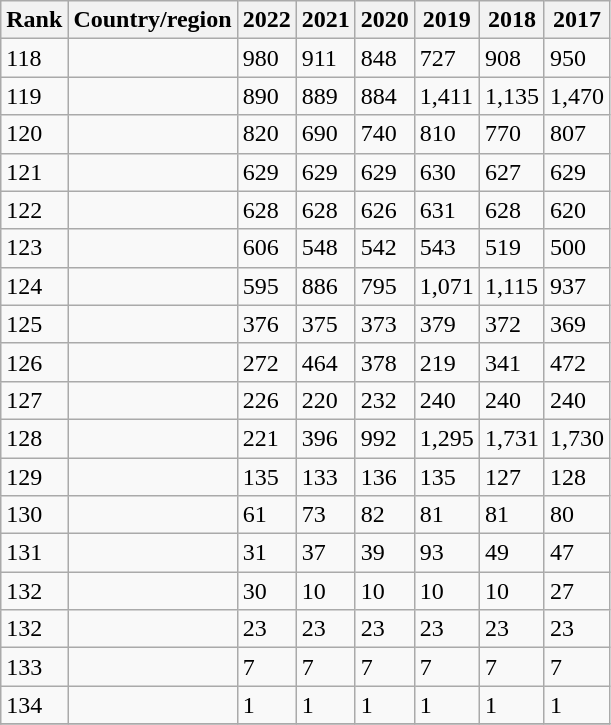<table class="wikitable sortable">
<tr>
<th>Rank</th>
<th>Country/region</th>
<th data-sort-type="number">2022</th>
<th data-sort-type="number">2021</th>
<th data-sort-type="number">2020</th>
<th data-sort-type="number">2019</th>
<th data-sort-type="number">2018</th>
<th data-sort-type="number">2017</th>
</tr>
<tr>
<td>118</td>
<td></td>
<td align="left">980</td>
<td align="left">911</td>
<td align="left">848</td>
<td align="left">727</td>
<td align="left">908</td>
<td align="left">950</td>
</tr>
<tr>
<td>119</td>
<td></td>
<td align="left">890</td>
<td align="left">889</td>
<td align="left">884</td>
<td align="left">1,411</td>
<td align="left">1,135</td>
<td align="left">1,470</td>
</tr>
<tr>
<td>120</td>
<td></td>
<td align="left">820</td>
<td align="left">690</td>
<td align="left">740</td>
<td align="left">810</td>
<td align="left">770</td>
<td align="left">807</td>
</tr>
<tr>
<td>121</td>
<td></td>
<td align="left">629</td>
<td align="left">629</td>
<td align="left">629</td>
<td align="left">630</td>
<td align="left">627</td>
<td align="left">629</td>
</tr>
<tr>
<td>122</td>
<td><em></em></td>
<td align="left">628</td>
<td align="left">628</td>
<td align="left">626</td>
<td align="left">631</td>
<td align="left">628</td>
<td align="left">620</td>
</tr>
<tr>
<td>123</td>
<td></td>
<td align="left">606</td>
<td align="left">548</td>
<td align="left">542</td>
<td align="left">543</td>
<td align="left">519</td>
<td align="left">500</td>
</tr>
<tr>
<td>124</td>
<td></td>
<td align="left">595</td>
<td align="left">886</td>
<td align="left">795</td>
<td align="left">1,071</td>
<td align="left">1,115</td>
<td align="left">937</td>
</tr>
<tr>
<td>125</td>
<td></td>
<td align="left">376</td>
<td align="left">375</td>
<td align="left">373</td>
<td align="left">379</td>
<td align="left">372</td>
<td align="left">369</td>
</tr>
<tr>
<td>126</td>
<td></td>
<td align="left">272</td>
<td align="left">464</td>
<td align="left">378</td>
<td align="left">219</td>
<td align="left">341</td>
<td align="left">472</td>
</tr>
<tr>
<td>127</td>
<td></td>
<td align="left">226</td>
<td align="left">220</td>
<td align="left">232</td>
<td align="left">240</td>
<td align="left">240</td>
<td align="left">240</td>
</tr>
<tr>
<td>128</td>
<td></td>
<td align="left">221</td>
<td align="left">396</td>
<td align="left">992</td>
<td align="left">1,295</td>
<td align="left">1,731</td>
<td align="left">1,730</td>
</tr>
<tr>
<td>129</td>
<td></td>
<td align="left">135</td>
<td align="left">133</td>
<td align="left">136</td>
<td align="left">135</td>
<td align="left">127</td>
<td align="left">128</td>
</tr>
<tr>
<td>130</td>
<td></td>
<td align="left">61</td>
<td align="left">73</td>
<td align="left">82</td>
<td align="left">81</td>
<td align="left">81</td>
<td align="left">80</td>
</tr>
<tr>
<td>131</td>
<td></td>
<td align="left">31</td>
<td align="left">37</td>
<td align="left">39</td>
<td align="left">93</td>
<td align="left">49</td>
<td align="left">47</td>
</tr>
<tr>
<td>132</td>
<td></td>
<td align="left">30</td>
<td align="left">10</td>
<td align="left">10</td>
<td align="left">10</td>
<td align="left">10</td>
<td align="left">27</td>
</tr>
<tr>
<td>132</td>
<td></td>
<td align="left">23</td>
<td align="left">23</td>
<td align="left">23</td>
<td align="left">23</td>
<td align="left">23</td>
<td align="left">23</td>
</tr>
<tr>
<td>133</td>
<td></td>
<td align="left">7</td>
<td align="left">7</td>
<td align="left">7</td>
<td align="left">7</td>
<td align="left">7</td>
<td align="left">7</td>
</tr>
<tr>
<td>134</td>
<td></td>
<td align="left">1</td>
<td align="left">1</td>
<td align="left">1</td>
<td align="left">1</td>
<td align="left">1</td>
<td align="left">1</td>
</tr>
<tr>
</tr>
</table>
